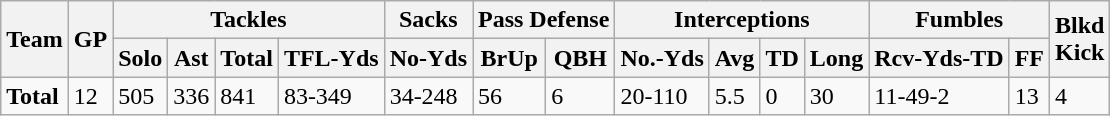<table class="wikitable" style="white-space:nowrap;">
<tr>
<th rowspan="2">Team</th>
<th rowspan="2">GP</th>
<th colspan="4">Tackles</th>
<th>Sacks</th>
<th colspan="2">Pass Defense</th>
<th colspan="4">Interceptions</th>
<th colspan="2">Fumbles</th>
<th rowspan="2">Blkd<br>Kick</th>
</tr>
<tr>
<th>Solo</th>
<th>Ast</th>
<th>Total</th>
<th>TFL-Yds</th>
<th>No-Yds</th>
<th>BrUp</th>
<th>QBH</th>
<th>No.-Yds</th>
<th>Avg</th>
<th>TD</th>
<th>Long</th>
<th>Rcv-Yds-TD</th>
<th>FF</th>
</tr>
<tr>
<td><strong>Total</strong></td>
<td>12</td>
<td>505</td>
<td>336</td>
<td>841</td>
<td>83-349</td>
<td>34-248</td>
<td>56</td>
<td>6</td>
<td>20-110</td>
<td>5.5</td>
<td>0</td>
<td>30</td>
<td>11-49-2</td>
<td>13</td>
<td>4</td>
</tr>
</table>
